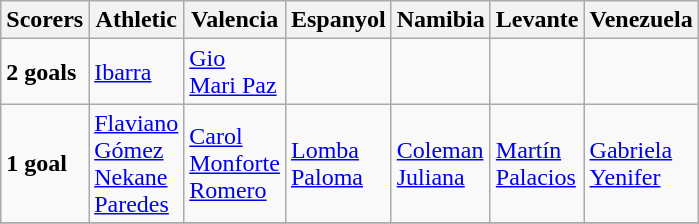<table class="wikitable">
<tr>
<th>Scorers</th>
<th>Athletic</th>
<th>Valencia</th>
<th>Espanyol</th>
<th>Namibia</th>
<th>Levante</th>
<th>Venezuela</th>
</tr>
<tr>
<td><strong>2 goals</strong></td>
<td> <a href='#'>Ibarra</a></td>
<td> <a href='#'>Gio</a><br> <a href='#'>Mari Paz</a></td>
<td></td>
<td></td>
<td></td>
<td></td>
</tr>
<tr>
<td><strong>1 goal</strong></td>
<td> <a href='#'>Flaviano</a><br> <a href='#'>Gómez</a><br> <a href='#'>Nekane</a><br> <a href='#'>Paredes</a></td>
<td> <a href='#'>Carol</a><br> <a href='#'>Monforte</a><br> <a href='#'>Romero</a></td>
<td> <a href='#'>Lomba</a><br> <a href='#'>Paloma</a></td>
<td> <a href='#'>Coleman</a><br> <a href='#'>Juliana</a></td>
<td> <a href='#'>Martín</a><br> <a href='#'>Palacios</a></td>
<td> <a href='#'>Gabriela</a><br> <a href='#'>Yenifer</a></td>
</tr>
<tr>
</tr>
</table>
